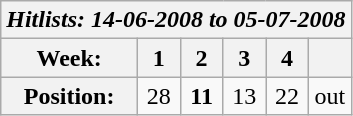<table class="wikitable" style="text-align:center;">
<tr>
<th colspan="6"><em>Hitlists: 14-06-2008 to 05-07-2008</em></th>
</tr>
<tr>
<th>Week:</th>
<th style="width:1.32em;">1</th>
<th style="width:1.32em;">2</th>
<th style="width:1.32em;">3</th>
<th style="width:1.32em;">4</th>
<th style="width:1.32em;"></th>
</tr>
<tr>
<th>Position:</th>
<td>28</td>
<td><strong>11</strong></td>
<td>13</td>
<td>22</td>
<td>out</td>
</tr>
</table>
